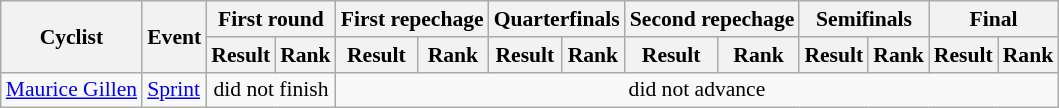<table class=wikitable style="font-size:90%">
<tr>
<th rowspan=2>Cyclist</th>
<th rowspan=2>Event</th>
<th colspan=2>First round</th>
<th colspan=2>First repechage</th>
<th colspan=2>Quarterfinals</th>
<th colspan=2>Second repechage</th>
<th colspan=2>Semifinals</th>
<th colspan=2>Final</th>
</tr>
<tr>
<th>Result</th>
<th>Rank</th>
<th>Result</th>
<th>Rank</th>
<th>Result</th>
<th>Rank</th>
<th>Result</th>
<th>Rank</th>
<th>Result</th>
<th>Rank</th>
<th>Result</th>
<th>Rank</th>
</tr>
<tr>
<td><a href='#'>Maurice Gillen</a></td>
<td><a href='#'>Sprint</a></td>
<td align=center colspan=2>did not finish</td>
<td align=center colspan=10>did not advance</td>
</tr>
</table>
